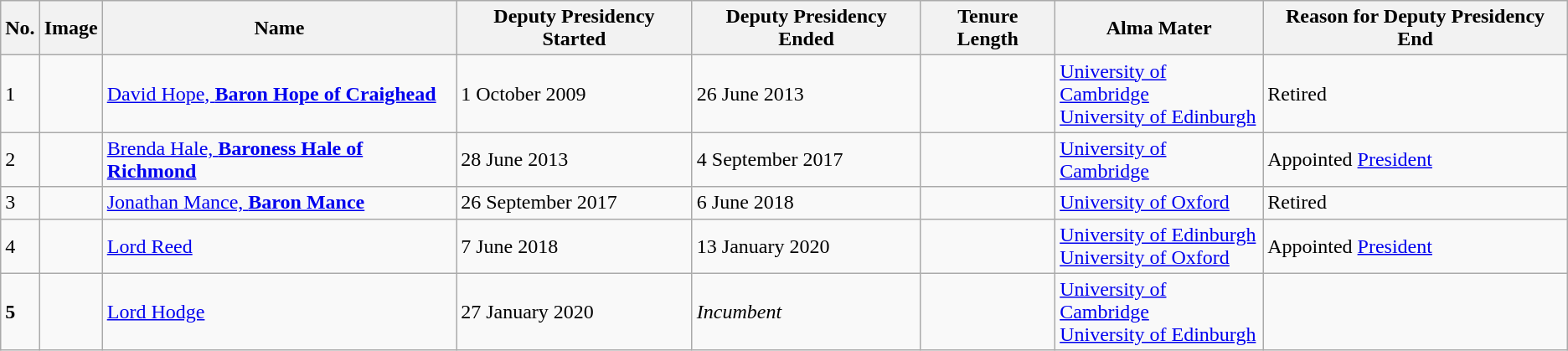<table class="wikitable">
<tr>
<th>No.</th>
<th>Image</th>
<th>Name</th>
<th>Deputy Presidency Started</th>
<th>Deputy Presidency Ended</th>
<th>Tenure Length</th>
<th>Alma Mater</th>
<th>Reason for Deputy Presidency End</th>
</tr>
<tr>
<td>1</td>
<td></td>
<td><a href='#'>David Hope, <strong>Baron Hope of Craighead</strong></a></td>
<td>1 October 2009</td>
<td>26 June 2013</td>
<td></td>
<td><a href='#'>University of Cambridge</a><br><a href='#'>University of Edinburgh</a></td>
<td>Retired</td>
</tr>
<tr>
<td>2</td>
<td></td>
<td><a href='#'>Brenda Hale, <strong>Baroness Hale of Richmond</strong></a></td>
<td>28 June 2013</td>
<td>4 September 2017</td>
<td></td>
<td><a href='#'>University of Cambridge</a></td>
<td>Appointed <a href='#'>President</a></td>
</tr>
<tr>
<td>3</td>
<td></td>
<td><a href='#'>Jonathan Mance, <strong>Baron Mance</strong></a></td>
<td>26 September 2017</td>
<td>6 June 2018</td>
<td></td>
<td><a href='#'>University of Oxford</a></td>
<td>Retired</td>
</tr>
<tr>
<td>4</td>
<td></td>
<td><a href='#'>Lord Reed</a></td>
<td>7 June 2018</td>
<td>13 January 2020</td>
<td></td>
<td><a href='#'>University of Edinburgh</a><br><a href='#'>University of Oxford</a></td>
<td>Appointed <a href='#'>President</a></td>
</tr>
<tr>
<td><strong>5</strong></td>
<td></td>
<td><a href='#'>Lord Hodge</a></td>
<td>27 January 2020</td>
<td><em>Incumbent</em></td>
<td></td>
<td><a href='#'>University of Cambridge</a><br><a href='#'>University of Edinburgh</a></td>
<td></td>
</tr>
</table>
